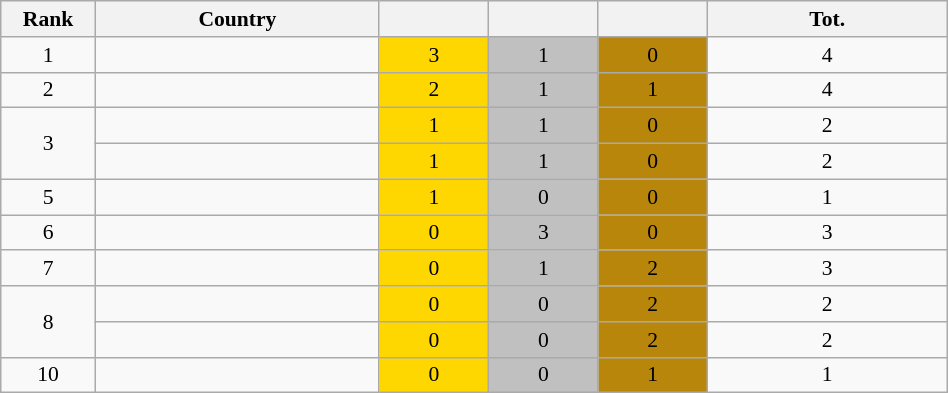<table class=wikitable width=50% cellspacing="1" cellpadding="3" style="border:1px solid #AAAAAA;font-size:90%; text-align:center">
<tr bgcolor="#EFEFEF">
<th width=10%>Rank</th>
<th width=30%>Country</th>
<th></th>
<th></th>
<th></th>
<th>Tot.</th>
</tr>
<tr>
<td>1</td>
<td align=left></td>
<td bgcolor=#ffd700>3</td>
<td bgcolor=#c0c0c0>1</td>
<td bgcolor=#b8860b>0</td>
<td>4</td>
</tr>
<tr>
<td>2</td>
<td align=left></td>
<td bgcolor=#ffd700>2</td>
<td bgcolor=#c0c0c0>1</td>
<td bgcolor=#b8860b>1</td>
<td>4</td>
</tr>
<tr>
<td rowspan="2">3</td>
<td align=left></td>
<td bgcolor=#ffd700>1</td>
<td bgcolor=#c0c0c0>1</td>
<td bgcolor=#b8860b>0</td>
<td>2</td>
</tr>
<tr>
<td align=left></td>
<td bgcolor=#ffd700>1</td>
<td bgcolor=#c0c0c0>1</td>
<td bgcolor=#b8860b>0</td>
<td>2</td>
</tr>
<tr>
<td>5</td>
<td align=left></td>
<td bgcolor=#ffd700>1</td>
<td bgcolor=#c0c0c0>0</td>
<td bgcolor=#b8860b>0</td>
<td>1</td>
</tr>
<tr>
<td>6</td>
<td align=left></td>
<td bgcolor=#ffd700>0</td>
<td bgcolor=#c0c0c0>3</td>
<td bgcolor=#b8860b>0</td>
<td>3</td>
</tr>
<tr>
<td>7</td>
<td align=left></td>
<td bgcolor=#ffd700>0</td>
<td bgcolor=#c0c0c0>1</td>
<td bgcolor=#b8860b>2</td>
<td>3</td>
</tr>
<tr>
<td rowspan="2">8</td>
<td align=left></td>
<td bgcolor=#ffd700>0</td>
<td bgcolor=#c0c0c0>0</td>
<td bgcolor=#b8860b>2</td>
<td>2</td>
</tr>
<tr>
<td align=left></td>
<td bgcolor=#ffd700>0</td>
<td bgcolor=#c0c0c0>0</td>
<td bgcolor=#b8860b>2</td>
<td>2</td>
</tr>
<tr>
<td>10</td>
<td align=left></td>
<td bgcolor=#ffd700>0</td>
<td bgcolor=#c0c0c0>0</td>
<td bgcolor=#b8860b>1</td>
<td>1</td>
</tr>
</table>
